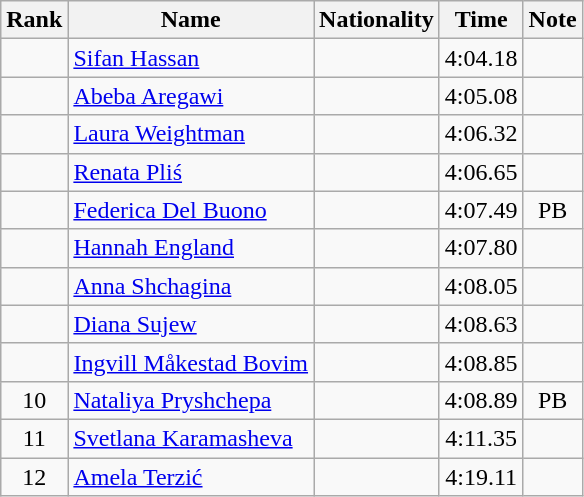<table class="wikitable sortable" style="text-align:center">
<tr>
<th>Rank</th>
<th>Name</th>
<th>Nationality</th>
<th>Time</th>
<th>Note</th>
</tr>
<tr>
<td></td>
<td align=left><a href='#'>Sifan Hassan</a></td>
<td align=left></td>
<td>4:04.18</td>
<td></td>
</tr>
<tr>
<td></td>
<td align=left><a href='#'>Abeba Aregawi</a></td>
<td align=left></td>
<td>4:05.08</td>
<td></td>
</tr>
<tr>
<td></td>
<td align=left><a href='#'>Laura Weightman</a></td>
<td align=left></td>
<td>4:06.32</td>
<td></td>
</tr>
<tr>
<td></td>
<td align=left><a href='#'>Renata Pliś</a></td>
<td align=left></td>
<td>4:06.65</td>
<td></td>
</tr>
<tr>
<td></td>
<td align=left><a href='#'>Federica Del Buono</a></td>
<td align=left></td>
<td>4:07.49</td>
<td>PB</td>
</tr>
<tr>
<td></td>
<td align=left><a href='#'>Hannah England</a></td>
<td align=left></td>
<td>4:07.80</td>
<td></td>
</tr>
<tr>
<td></td>
<td align=left><a href='#'>Anna Shchagina</a></td>
<td align=left></td>
<td>4:08.05</td>
<td></td>
</tr>
<tr>
<td></td>
<td align=left><a href='#'>Diana Sujew</a></td>
<td align=left></td>
<td>4:08.63</td>
<td></td>
</tr>
<tr>
<td></td>
<td align=left><a href='#'>Ingvill Måkestad Bovim</a></td>
<td align=left></td>
<td>4:08.85</td>
<td></td>
</tr>
<tr>
<td>10</td>
<td align=left><a href='#'>Nataliya Pryshchepa</a></td>
<td align=left></td>
<td>4:08.89</td>
<td>PB</td>
</tr>
<tr>
<td>11</td>
<td align=left><a href='#'>Svetlana Karamasheva</a></td>
<td align=left></td>
<td>4:11.35</td>
<td></td>
</tr>
<tr>
<td>12</td>
<td align=left><a href='#'>Amela Terzić</a></td>
<td align=left></td>
<td>4:19.11</td>
<td></td>
</tr>
</table>
